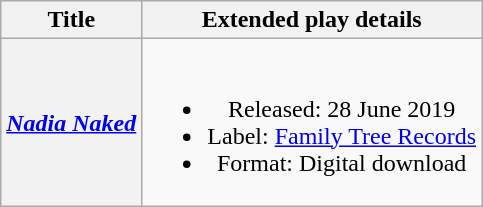<table class="wikitable plainrowheaders" style="text-align:center;">
<tr>
<th>Title</th>
<th>Extended play details</th>
</tr>
<tr>
<th scope="row"><em><a href='#'>Nadia Naked</a></em></th>
<td><br><ul><li>Released: 28 June 2019</li><li>Label: <a href='#'>Family Tree Records</a></li><li>Format: Digital download</li></ul></td>
</tr>
</table>
